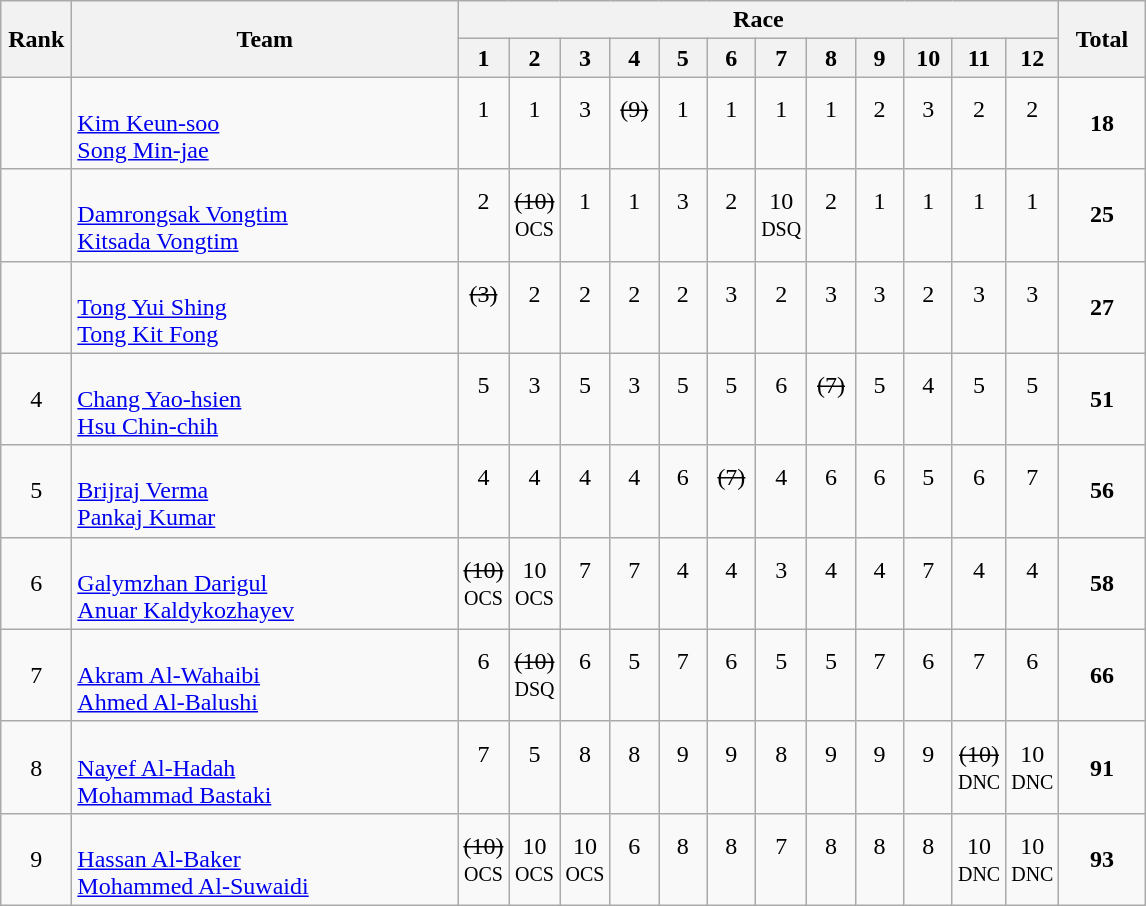<table | class="wikitable" style="text-align:center">
<tr>
<th rowspan="2" width=40>Rank</th>
<th rowspan="2" width=250>Team</th>
<th colspan="12">Race</th>
<th rowspan="2" width=50>Total</th>
</tr>
<tr>
<th width=25>1</th>
<th width=25>2</th>
<th width=25>3</th>
<th width=25>4</th>
<th width=25>5</th>
<th width=25>6</th>
<th width=25>7</th>
<th width=25>8</th>
<th width=25>9</th>
<th width=25>10</th>
<th width=25>11</th>
<th width=25>12</th>
</tr>
<tr>
<td></td>
<td align=left><br><a href='#'>Kim Keun-soo</a><br><a href='#'>Song Min-jae</a></td>
<td>1<br> </td>
<td>1<br> </td>
<td>3<br> </td>
<td><s>(9)</s><br> </td>
<td>1<br> </td>
<td>1<br> </td>
<td>1<br> </td>
<td>1<br> </td>
<td>2<br> </td>
<td>3<br> </td>
<td>2<br> </td>
<td>2<br> </td>
<td><strong>18</strong></td>
</tr>
<tr>
<td></td>
<td align=left><br><a href='#'>Damrongsak Vongtim</a><br><a href='#'>Kitsada Vongtim</a></td>
<td>2<br> </td>
<td><s>(10)</s><br><small>OCS</small></td>
<td>1<br> </td>
<td>1<br> </td>
<td>3<br> </td>
<td>2<br> </td>
<td>10<br><small>DSQ</small></td>
<td>2<br> </td>
<td>1<br> </td>
<td>1<br> </td>
<td>1<br> </td>
<td>1<br> </td>
<td><strong>25</strong></td>
</tr>
<tr>
<td></td>
<td align=left><br><a href='#'>Tong Yui Shing</a><br><a href='#'>Tong Kit Fong</a></td>
<td><s>(3)</s><br> </td>
<td>2<br> </td>
<td>2<br> </td>
<td>2<br> </td>
<td>2<br> </td>
<td>3<br> </td>
<td>2<br> </td>
<td>3<br> </td>
<td>3<br> </td>
<td>2<br> </td>
<td>3<br> </td>
<td>3<br> </td>
<td><strong>27</strong></td>
</tr>
<tr>
<td>4</td>
<td align=left><br><a href='#'>Chang Yao-hsien</a><br><a href='#'>Hsu Chin-chih</a></td>
<td>5<br> </td>
<td>3<br> </td>
<td>5<br> </td>
<td>3<br> </td>
<td>5<br> </td>
<td>5<br> </td>
<td>6<br> </td>
<td><s>(7)</s><br> </td>
<td>5<br> </td>
<td>4<br> </td>
<td>5<br> </td>
<td>5<br> </td>
<td><strong>51</strong></td>
</tr>
<tr>
<td>5</td>
<td align=left><br><a href='#'>Brijraj Verma</a><br><a href='#'>Pankaj Kumar</a></td>
<td>4<br> </td>
<td>4<br> </td>
<td>4<br> </td>
<td>4<br> </td>
<td>6<br> </td>
<td><s>(7)</s><br> </td>
<td>4<br> </td>
<td>6<br> </td>
<td>6<br> </td>
<td>5<br> </td>
<td>6<br> </td>
<td>7<br> </td>
<td><strong>56</strong></td>
</tr>
<tr>
<td>6</td>
<td align=left><br><a href='#'>Galymzhan Darigul</a><br><a href='#'>Anuar Kaldykozhayev</a></td>
<td><s>(10)</s><br><small>OCS</small></td>
<td>10<br><small>OCS</small></td>
<td>7<br> </td>
<td>7<br> </td>
<td>4<br> </td>
<td>4<br> </td>
<td>3<br> </td>
<td>4<br> </td>
<td>4<br> </td>
<td>7<br> </td>
<td>4<br> </td>
<td>4<br> </td>
<td><strong>58</strong></td>
</tr>
<tr>
<td>7</td>
<td align=left><br><a href='#'>Akram Al-Wahaibi</a><br><a href='#'>Ahmed Al-Balushi</a></td>
<td>6<br> </td>
<td><s>(10)</s><br><small>DSQ</small></td>
<td>6<br> </td>
<td>5<br> </td>
<td>7<br> </td>
<td>6<br> </td>
<td>5<br> </td>
<td>5<br> </td>
<td>7<br> </td>
<td>6<br> </td>
<td>7<br> </td>
<td>6<br> </td>
<td><strong>66</strong></td>
</tr>
<tr>
<td>8</td>
<td align=left><br><a href='#'>Nayef Al-Hadah</a><br><a href='#'>Mohammad Bastaki</a></td>
<td>7<br> </td>
<td>5<br> </td>
<td>8<br> </td>
<td>8<br> </td>
<td>9<br> </td>
<td>9<br> </td>
<td>8<br> </td>
<td>9<br> </td>
<td>9<br> </td>
<td>9<br> </td>
<td><s>(10)</s><br><small>DNC</small></td>
<td>10<br><small>DNC</small></td>
<td><strong>91</strong></td>
</tr>
<tr>
<td>9</td>
<td align=left><br><a href='#'>Hassan Al-Baker</a><br><a href='#'>Mohammed Al-Suwaidi</a></td>
<td><s>(10)</s><br><small>OCS</small></td>
<td>10<br><small>OCS</small></td>
<td>10<br><small>OCS</small></td>
<td>6<br> </td>
<td>8<br> </td>
<td>8<br> </td>
<td>7<br> </td>
<td>8<br> </td>
<td>8<br> </td>
<td>8<br> </td>
<td>10<br><small>DNC</small></td>
<td>10<br><small>DNC</small></td>
<td><strong>93</strong></td>
</tr>
</table>
